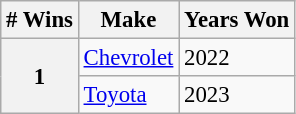<table class="wikitable" style="font-size: 95%;">
<tr>
<th># Wins</th>
<th>Make</th>
<th>Years Won</th>
</tr>
<tr>
<th rowspan="2">1</th>
<td> <a href='#'>Chevrolet</a></td>
<td>2022</td>
</tr>
<tr>
<td> <a href='#'>Toyota</a></td>
<td>2023</td>
</tr>
</table>
